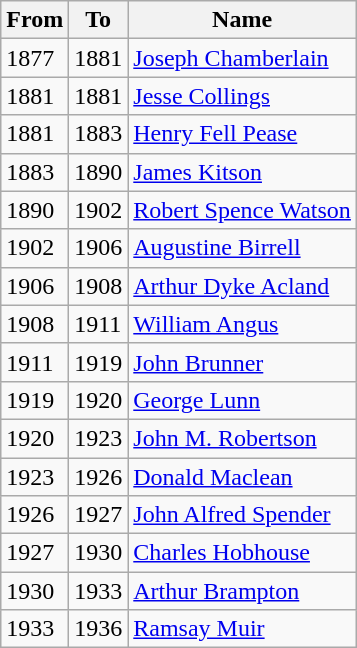<table class="wikitable sortable">
<tr>
<th>From</th>
<th>To</th>
<th>Name</th>
</tr>
<tr>
<td>1877</td>
<td>1881</td>
<td><a href='#'>Joseph Chamberlain</a></td>
</tr>
<tr>
<td>1881</td>
<td>1881</td>
<td><a href='#'>Jesse Collings</a></td>
</tr>
<tr>
<td>1881</td>
<td>1883</td>
<td><a href='#'>Henry Fell Pease</a></td>
</tr>
<tr>
<td>1883</td>
<td>1890</td>
<td><a href='#'>James Kitson</a></td>
</tr>
<tr>
<td>1890</td>
<td>1902</td>
<td><a href='#'>Robert Spence Watson</a></td>
</tr>
<tr>
<td>1902</td>
<td>1906</td>
<td><a href='#'>Augustine Birrell</a></td>
</tr>
<tr>
<td>1906</td>
<td>1908</td>
<td><a href='#'>Arthur Dyke Acland</a></td>
</tr>
<tr>
<td>1908</td>
<td>1911</td>
<td><a href='#'>William Angus</a></td>
</tr>
<tr>
<td>1911</td>
<td>1919</td>
<td><a href='#'>John Brunner</a></td>
</tr>
<tr>
<td>1919</td>
<td>1920</td>
<td><a href='#'>George Lunn</a></td>
</tr>
<tr>
<td>1920</td>
<td>1923</td>
<td><a href='#'>John M. Robertson</a></td>
</tr>
<tr>
<td>1923</td>
<td>1926</td>
<td><a href='#'>Donald Maclean</a></td>
</tr>
<tr>
<td>1926</td>
<td>1927</td>
<td><a href='#'>John Alfred Spender</a></td>
</tr>
<tr>
<td>1927</td>
<td>1930</td>
<td><a href='#'>Charles Hobhouse</a></td>
</tr>
<tr>
<td>1930</td>
<td>1933</td>
<td><a href='#'>Arthur Brampton</a></td>
</tr>
<tr>
<td>1933</td>
<td>1936</td>
<td><a href='#'>Ramsay Muir</a></td>
</tr>
</table>
